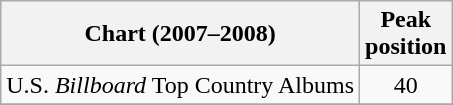<table class="wikitable">
<tr>
<th>Chart (2007–2008)</th>
<th>Peak<br>position</th>
</tr>
<tr>
<td>U.S. <em>Billboard</em> Top Country Albums</td>
<td align="center">40</td>
</tr>
<tr>
</tr>
</table>
